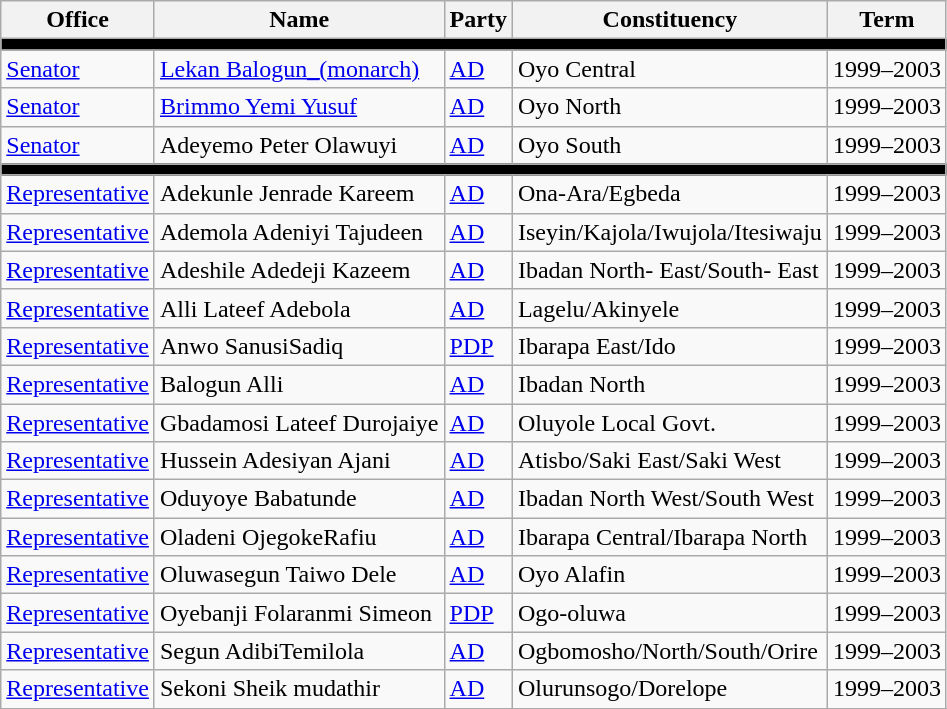<table class="wikitable">
<tr>
<th>Office</th>
<th>Name</th>
<th>Party</th>
<th>Constituency</th>
<th>Term</th>
</tr>
<tr>
<td bgcolor=#000000 colspan=5></td>
</tr>
<tr>
<td><a href='#'>Senator</a></td>
<td><a href='#'>Lekan Balogun_(monarch)</a></td>
<td><a href='#'>AD</a></td>
<td>Oyo Central</td>
<td>1999–2003</td>
</tr>
<tr>
<td><a href='#'>Senator</a></td>
<td><a href='#'>Brimmo Yemi Yusuf</a></td>
<td><a href='#'>AD</a></td>
<td>Oyo North</td>
<td>1999–2003</td>
</tr>
<tr>
<td><a href='#'>Senator</a></td>
<td>Adeyemo Peter Olawuyi</td>
<td><a href='#'>AD</a></td>
<td>Oyo South</td>
<td>1999–2003</td>
</tr>
<tr>
<td bgcolor=#000000 colspan=5></td>
</tr>
<tr>
<td><a href='#'>Representative</a></td>
<td>Adekunle Jenrade Kareem</td>
<td><a href='#'>AD</a></td>
<td>Ona-Ara/Egbeda</td>
<td>1999–2003</td>
</tr>
<tr>
<td><a href='#'>Representative</a></td>
<td>Ademola Adeniyi Tajudeen</td>
<td><a href='#'>AD</a></td>
<td>Iseyin/Kajola/Iwujola/Itesiwaju</td>
<td>1999–2003</td>
</tr>
<tr>
<td><a href='#'>Representative</a></td>
<td>Adeshile Adedeji Kazeem</td>
<td><a href='#'>AD</a></td>
<td>Ibadan North- East/South- East</td>
<td>1999–2003</td>
</tr>
<tr>
<td><a href='#'>Representative</a></td>
<td>Alli Lateef Adebola</td>
<td><a href='#'>AD</a></td>
<td>Lagelu/Akinyele</td>
<td>1999–2003</td>
</tr>
<tr>
<td><a href='#'>Representative</a></td>
<td>Anwo SanusiSadiq</td>
<td><a href='#'>PDP</a></td>
<td>Ibarapa East/Ido</td>
<td>1999–2003</td>
</tr>
<tr>
<td><a href='#'>Representative</a></td>
<td>Balogun Alli</td>
<td><a href='#'>AD</a></td>
<td>Ibadan North</td>
<td>1999–2003</td>
</tr>
<tr>
<td><a href='#'>Representative</a></td>
<td>Gbadamosi Lateef Durojaiye</td>
<td><a href='#'>AD</a></td>
<td>Oluyole Local Govt.</td>
<td>1999–2003</td>
</tr>
<tr>
<td><a href='#'>Representative</a></td>
<td>Hussein Adesiyan Ajani</td>
<td><a href='#'>AD</a></td>
<td>Atisbo/Saki East/Saki West</td>
<td>1999–2003</td>
</tr>
<tr>
<td><a href='#'>Representative</a></td>
<td>Oduyoye Babatunde</td>
<td><a href='#'>AD</a></td>
<td>Ibadan North West/South West</td>
<td>1999–2003</td>
</tr>
<tr>
<td><a href='#'>Representative</a></td>
<td>Oladeni OjegokeRafiu</td>
<td><a href='#'>AD</a></td>
<td>Ibarapa Central/Ibarapa North</td>
<td>1999–2003</td>
</tr>
<tr>
<td><a href='#'>Representative</a></td>
<td>Oluwasegun Taiwo Dele</td>
<td><a href='#'>AD</a></td>
<td>Oyo Alafin</td>
<td>1999–2003</td>
</tr>
<tr>
<td><a href='#'>Representative</a></td>
<td>Oyebanji Folaranmi Simeon</td>
<td><a href='#'>PDP</a></td>
<td>Ogo-oluwa</td>
<td>1999–2003</td>
</tr>
<tr>
<td><a href='#'>Representative</a></td>
<td>Segun AdibiTemilola</td>
<td><a href='#'>AD</a></td>
<td>Ogbomosho/North/South/Orire</td>
<td>1999–2003</td>
</tr>
<tr>
<td><a href='#'>Representative</a></td>
<td>Sekoni Sheik mudathir</td>
<td><a href='#'>AD</a></td>
<td>Olurunsogo/Dorelope</td>
<td>1999–2003</td>
</tr>
<tr>
</tr>
</table>
